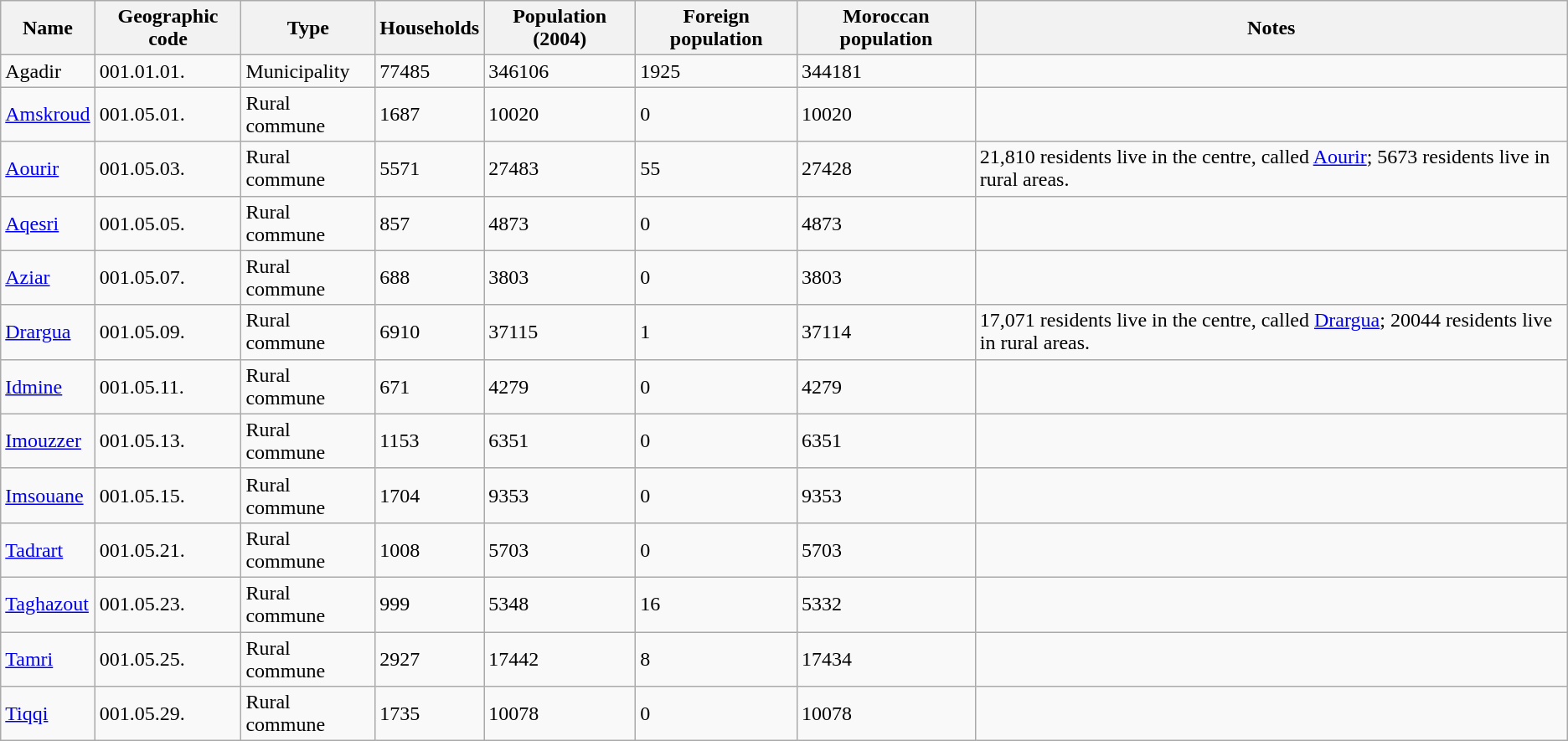<table class="wikitable sortable">
<tr>
<th>Name</th>
<th>Geographic code</th>
<th>Type</th>
<th>Households</th>
<th>Population (2004)</th>
<th>Foreign population</th>
<th>Moroccan population</th>
<th>Notes</th>
</tr>
<tr>
<td>Agadir</td>
<td>001.01.01.</td>
<td>Municipality</td>
<td>77485</td>
<td>346106</td>
<td>1925</td>
<td>344181</td>
<td></td>
</tr>
<tr>
<td><a href='#'>Amskroud</a></td>
<td>001.05.01.</td>
<td>Rural commune</td>
<td>1687</td>
<td>10020</td>
<td>0</td>
<td>10020</td>
<td></td>
</tr>
<tr>
<td><a href='#'>Aourir</a></td>
<td>001.05.03.</td>
<td>Rural commune</td>
<td>5571</td>
<td>27483</td>
<td>55</td>
<td>27428</td>
<td>21,810 residents live in the centre, called <a href='#'>Aourir</a>; 5673 residents live in rural areas.</td>
</tr>
<tr>
<td><a href='#'>Aqesri</a></td>
<td>001.05.05.</td>
<td>Rural commune</td>
<td>857</td>
<td>4873</td>
<td>0</td>
<td>4873</td>
<td></td>
</tr>
<tr>
<td><a href='#'>Aziar</a></td>
<td>001.05.07.</td>
<td>Rural commune</td>
<td>688</td>
<td>3803</td>
<td>0</td>
<td>3803</td>
<td></td>
</tr>
<tr>
<td><a href='#'>Drargua</a></td>
<td>001.05.09.</td>
<td>Rural commune</td>
<td>6910</td>
<td>37115</td>
<td>1</td>
<td>37114</td>
<td>17,071 residents live in the centre, called <a href='#'>Drargua</a>; 20044 residents live in rural areas.</td>
</tr>
<tr>
<td><a href='#'>Idmine</a></td>
<td>001.05.11.</td>
<td>Rural commune</td>
<td>671</td>
<td>4279</td>
<td>0</td>
<td>4279</td>
<td></td>
</tr>
<tr>
<td><a href='#'>Imouzzer</a></td>
<td>001.05.13.</td>
<td>Rural commune</td>
<td>1153</td>
<td>6351</td>
<td>0</td>
<td>6351</td>
<td></td>
</tr>
<tr>
<td><a href='#'>Imsouane</a></td>
<td>001.05.15.</td>
<td>Rural commune</td>
<td>1704</td>
<td>9353</td>
<td>0</td>
<td>9353</td>
<td></td>
</tr>
<tr>
<td><a href='#'>Tadrart</a></td>
<td>001.05.21.</td>
<td>Rural commune</td>
<td>1008</td>
<td>5703</td>
<td>0</td>
<td>5703</td>
<td></td>
</tr>
<tr>
<td><a href='#'>Taghazout</a></td>
<td>001.05.23.</td>
<td>Rural commune</td>
<td>999</td>
<td>5348</td>
<td>16</td>
<td>5332</td>
<td></td>
</tr>
<tr>
<td><a href='#'>Tamri</a></td>
<td>001.05.25.</td>
<td>Rural commune</td>
<td>2927</td>
<td>17442</td>
<td>8</td>
<td>17434</td>
<td></td>
</tr>
<tr>
<td><a href='#'>Tiqqi</a></td>
<td>001.05.29.</td>
<td>Rural commune</td>
<td>1735</td>
<td>10078</td>
<td>0</td>
<td>10078</td>
<td></td>
</tr>
</table>
